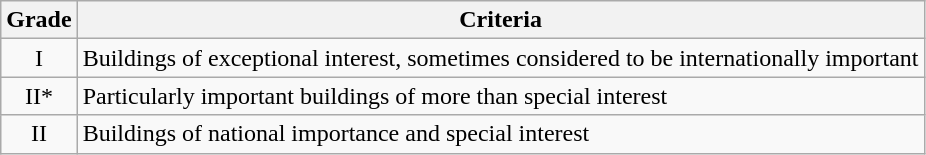<table class="wikitable">
<tr>
<th>Grade</th>
<th>Criteria</th>
</tr>
<tr>
<td align="center" >I</td>
<td>Buildings of exceptional interest, sometimes considered to be internationally important</td>
</tr>
<tr>
<td align="center" >II*</td>
<td>Particularly important buildings of more than special interest</td>
</tr>
<tr>
<td align="center" >II</td>
<td>Buildings of national importance and special interest</td>
</tr>
</table>
